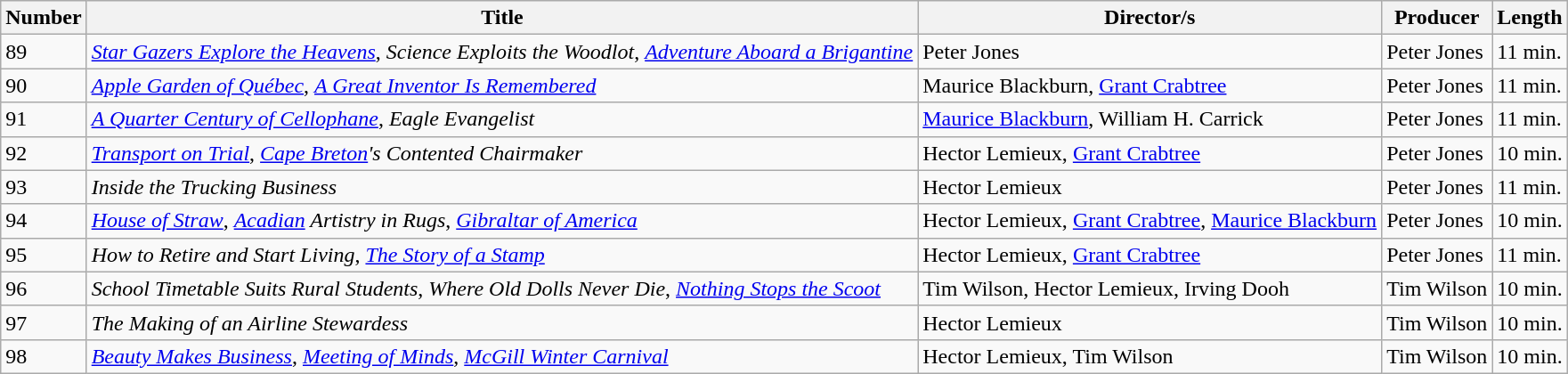<table class=wikitable>
<tr>
<th>Number</th>
<th>Title</th>
<th>Director/s</th>
<th>Producer</th>
<th>Length</th>
</tr>
<tr>
<td>89</td>
<td><em><a href='#'>Star Gazers Explore the Heavens</a></em>, <em>Science Exploits the Woodlot</em>, <em><a href='#'>Adventure Aboard a Brigantine</a></em></td>
<td>Peter Jones</td>
<td>Peter Jones</td>
<td>11 min.</td>
</tr>
<tr>
<td>90</td>
<td><em><a href='#'>Apple Garden of Québec</a></em>, <em><a href='#'>A Great Inventor Is Remembered</a></em></td>
<td>Maurice Blackburn, <a href='#'>Grant Crabtree</a></td>
<td>Peter Jones</td>
<td>11 min.</td>
</tr>
<tr>
<td>91</td>
<td><em><a href='#'>A Quarter Century of Cellophane</a></em>, <em>Eagle Evangelist</em></td>
<td><a href='#'>Maurice Blackburn</a>, William H. Carrick</td>
<td>Peter Jones</td>
<td>11 min.</td>
</tr>
<tr>
<td>92</td>
<td><em><a href='#'>Transport on Trial</a></em>, <em><a href='#'>Cape Breton</a>'s Contented Chairmaker</em></td>
<td>Hector Lemieux, <a href='#'>Grant Crabtree</a></td>
<td>Peter Jones</td>
<td>10 min.</td>
</tr>
<tr>
<td>93</td>
<td><em>Inside the Trucking Business</em></td>
<td>Hector Lemieux</td>
<td>Peter Jones</td>
<td>11 min.</td>
</tr>
<tr>
<td>94</td>
<td><em><a href='#'>House of Straw</a></em>, <em><a href='#'>Acadian</a> Artistry in Rugs</em>, <em><a href='#'>Gibraltar of America</a></em></td>
<td>Hector Lemieux, <a href='#'>Grant Crabtree</a>, <a href='#'>Maurice Blackburn</a></td>
<td>Peter Jones</td>
<td>10 min.</td>
</tr>
<tr>
<td>95</td>
<td><em>How to Retire and Start Living</em>, <em><a href='#'>The Story of a Stamp</a></em></td>
<td>Hector Lemieux, <a href='#'>Grant Crabtree</a></td>
<td>Peter Jones</td>
<td>11 min.</td>
</tr>
<tr>
<td>96</td>
<td><em>School Timetable Suits Rural Students</em>, <em>Where Old Dolls Never Die</em>, <em><a href='#'>Nothing Stops the Scoot</a></em></td>
<td>Tim Wilson, Hector Lemieux, Irving Dooh</td>
<td>Tim Wilson</td>
<td>10 min.</td>
</tr>
<tr>
<td>97</td>
<td><em>The Making of an Airline Stewardess</em></td>
<td>Hector Lemieux</td>
<td>Tim Wilson</td>
<td>10 min.</td>
</tr>
<tr>
<td>98</td>
<td><em><a href='#'>Beauty Makes Business</a></em>, <em><a href='#'>Meeting of Minds</a></em>, <em><a href='#'>McGill Winter Carnival</a></em></td>
<td>Hector Lemieux, Tim Wilson</td>
<td>Tim Wilson</td>
<td>10 min.</td>
</tr>
</table>
